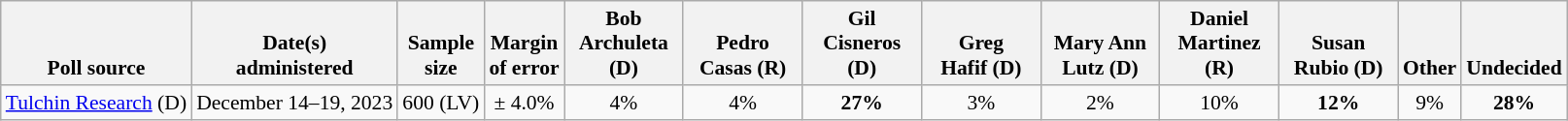<table class="wikitable" style="font-size:90%;text-align:center;">
<tr style="vertical-align:bottom">
<th>Poll source</th>
<th>Date(s)<br>administered</th>
<th>Sample<br>size</th>
<th>Margin<br><span>of error</span></th>
<th style="width:75px;">Bob<br><span>Archuleta (D)</span></th>
<th style="width:75px;">Pedro<br>Casas (R)</th>
<th style="width:75px;">Gil<br>Cisneros (D)</th>
<th style="width:75px;">Greg<br>Hafif (D)</th>
<th style="width:75px;">Mary Ann<br>Lutz (D)</th>
<th style="width:75px;">Daniel<br>Martinez (R)</th>
<th style="width:75px;">Susan<br>Rubio (D)</th>
<th>Other</th>
<th>Undecided</th>
</tr>
<tr>
<td style="text-align:left;"><a href='#'>Tulchin Research</a> (D)</td>
<td>December 14–19, 2023</td>
<td>600 (LV)</td>
<td>± 4.0%</td>
<td>4%</td>
<td>4%</td>
<td><strong>27%</strong></td>
<td>3%</td>
<td>2%</td>
<td>10%</td>
<td><strong>12%</strong></td>
<td>9%</td>
<td><strong>28%</strong></td>
</tr>
</table>
